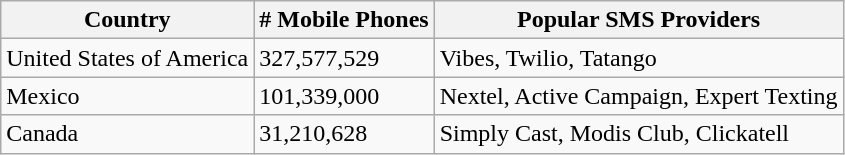<table class="wikitable">
<tr>
<th>Country</th>
<th># Mobile Phones</th>
<th>Popular SMS Providers</th>
</tr>
<tr>
<td>United States of America</td>
<td>327,577,529</td>
<td>Vibes, Twilio, Tatango</td>
</tr>
<tr>
<td>Mexico</td>
<td>101,339,000</td>
<td>Nextel, Active Campaign, Expert Texting</td>
</tr>
<tr>
<td>Canada</td>
<td>31,210,628</td>
<td>Simply Cast, Modis Club, Clickatell</td>
</tr>
</table>
